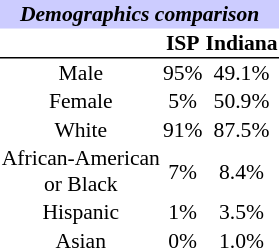<table class="toccolours" cellpadding="1" cellspacing="0" style="float:right; margin:0 0 1em 1em; font-size:90%; clear:right;">
<tr>
<td colspan="3"  style="background:#ccf; text-align:center;"><strong><em>Demographics comparison</em></strong></td>
</tr>
<tr>
<th style="text-align:center; border-bottom: 1px solid black;"></th>
<th style="text-align:center; border-bottom: 1px solid black;">ISP</th>
<th style="text-align:center; border-bottom: 1px solid black;">Indiana</th>
</tr>
<tr style="text-align:center;">
<td>Male</td>
<td>95%</td>
<td>49.1%</td>
</tr>
<tr style="text-align:center;">
<td>Female</td>
<td>5%</td>
<td>50.9%</td>
</tr>
<tr style="text-align:center;">
<td>White</td>
<td>91%</td>
<td>87.5%</td>
</tr>
<tr style="text-align:center;">
<td>African-American<br>or Black</td>
<td>7%</td>
<td>8.4%</td>
</tr>
<tr style="text-align:center;">
<td>Hispanic</td>
<td>1%</td>
<td>3.5%</td>
</tr>
<tr style="text-align:center;">
<td>Asian</td>
<td>0%</td>
<td>1.0%</td>
</tr>
</table>
